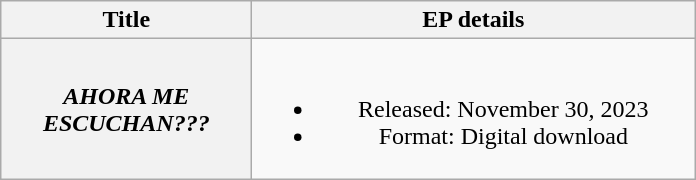<table class="wikitable plainrowheaders" style="text-align:center;">
<tr>
<th scope="col" style="width:10em;">Title</th>
<th scope="col" style="width:18em;">EP details</th>
</tr>
<tr>
<th scope="row"><em>AHORA ME ESCUCHAN???</em></th>
<td><br><ul><li>Released: November 30, 2023</li><li>Format: Digital download</li></ul></td>
</tr>
</table>
